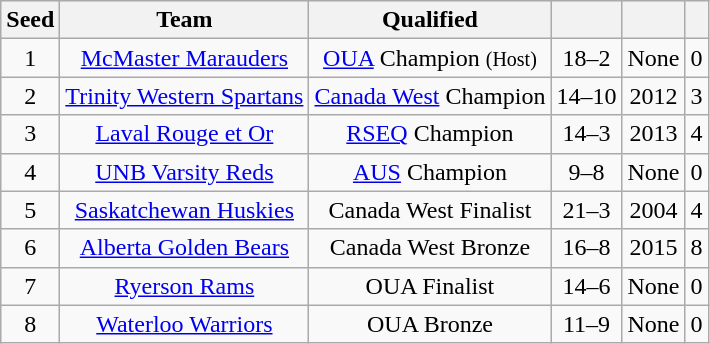<table class="wikitable sortable" style="text-align: center;">
<tr bgcolor="#efefef" align=center>
<th align=left>Seed</th>
<th align=left>Team</th>
<th align=left>Qualified</th>
<th align=left></th>
<th align=left></th>
<th align=left></th>
</tr>
<tr align=center>
<td>1</td>
<td><a href='#'>McMaster Marauders</a></td>
<td><a href='#'>OUA</a> Champion <small>(Host)</small></td>
<td>18–2</td>
<td>None</td>
<td>0</td>
</tr>
<tr align=center>
<td>2</td>
<td><a href='#'>Trinity Western Spartans</a></td>
<td><a href='#'>Canada West</a> Champion</td>
<td>14–10</td>
<td>2012</td>
<td>3</td>
</tr>
<tr align=center>
<td>3</td>
<td><a href='#'>Laval Rouge et Or</a></td>
<td><a href='#'>RSEQ</a> Champion</td>
<td>14–3</td>
<td>2013</td>
<td>4</td>
</tr>
<tr align=center>
<td>4</td>
<td><a href='#'>UNB Varsity Reds</a></td>
<td><a href='#'>AUS</a> Champion</td>
<td>9–8</td>
<td>None</td>
<td>0</td>
</tr>
<tr align=center>
<td>5</td>
<td><a href='#'>Saskatchewan Huskies</a></td>
<td>Canada West Finalist</td>
<td>21–3</td>
<td>2004</td>
<td>4</td>
</tr>
<tr align=center>
<td>6</td>
<td><a href='#'>Alberta Golden Bears</a></td>
<td>Canada West Bronze</td>
<td>16–8</td>
<td>2015</td>
<td>8</td>
</tr>
<tr align=center>
<td>7</td>
<td><a href='#'>Ryerson Rams</a></td>
<td>OUA Finalist</td>
<td>14–6</td>
<td>None</td>
<td>0</td>
</tr>
<tr align=center>
<td>8</td>
<td><a href='#'>Waterloo Warriors</a></td>
<td>OUA Bronze</td>
<td>11–9</td>
<td>None</td>
<td>0</td>
</tr>
</table>
